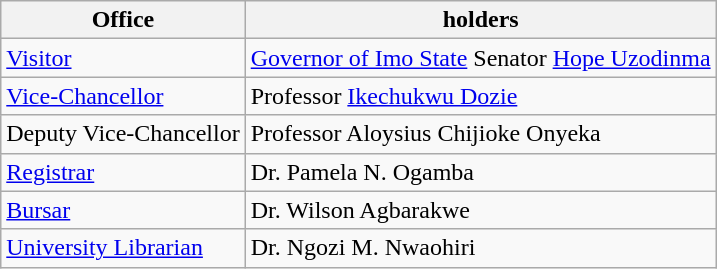<table class="wikitable">
<tr>
<th>Office</th>
<th>holders</th>
</tr>
<tr>
<td><a href='#'>Visitor</a></td>
<td><a href='#'>Governor of Imo State</a> Senator <a href='#'>Hope Uzodinma</a></td>
</tr>
<tr>
<td><a href='#'>Vice-Chancellor</a></td>
<td>Professor <a href='#'>Ikechukwu Dozie</a></td>
</tr>
<tr>
<td>Deputy Vice-Chancellor</td>
<td>Professor Aloysius Chijioke Onyeka</td>
</tr>
<tr>
<td><a href='#'>Registrar</a></td>
<td>Dr. Pamela N. Ogamba</td>
</tr>
<tr>
<td><a href='#'>Bursar</a></td>
<td>Dr. Wilson Agbarakwe</td>
</tr>
<tr>
<td><a href='#'>University Librarian</a></td>
<td>Dr. Ngozi M. Nwaohiri</td>
</tr>
</table>
